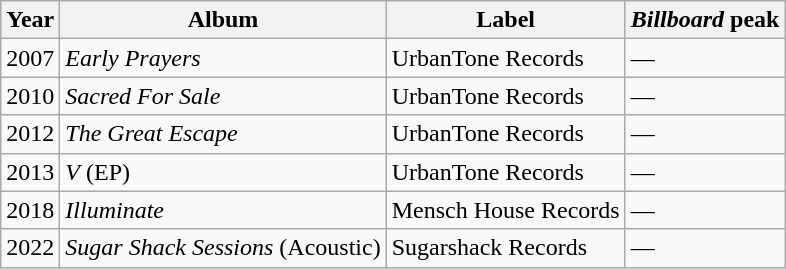<table class="wikitable">
<tr>
<th>Year</th>
<th>Album</th>
<th>Label</th>
<th><em>Billboard</em> peak</th>
</tr>
<tr>
<td>2007</td>
<td><em>Early Prayers</em></td>
<td>UrbanTone Records</td>
<td>—</td>
</tr>
<tr>
<td>2010</td>
<td><em>Sacred For Sale</em></td>
<td>UrbanTone Records</td>
<td>—</td>
</tr>
<tr>
<td>2012</td>
<td><em>The Great Escape</em></td>
<td>UrbanTone Records</td>
<td>—</td>
</tr>
<tr>
<td>2013</td>
<td><em>V</em> (EP)</td>
<td>UrbanTone Records</td>
<td>—</td>
</tr>
<tr>
<td>2018</td>
<td><em>Illuminate</em></td>
<td>Mensch House Records</td>
<td>—</td>
</tr>
<tr>
<td>2022</td>
<td><em>Sugar Shack Sessions</em> (Acoustic)</td>
<td>Sugarshack Records</td>
<td>—</td>
</tr>
</table>
